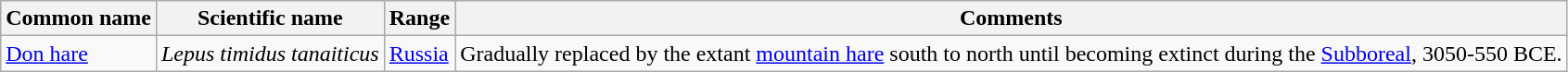<table class="wikitable">
<tr>
<th>Common name</th>
<th>Scientific name</th>
<th>Range</th>
<th class="unsortable">Comments</th>
</tr>
<tr>
<td><a href='#'>Don hare</a></td>
<td><em>Lepus timidus tanaiticus</em></td>
<td><a href='#'>Russia</a></td>
<td>Gradually replaced by the extant <a href='#'>mountain hare</a> south to north until becoming extinct during the <a href='#'>Subboreal</a>, 3050-550 BCE.</td>
</tr>
</table>
